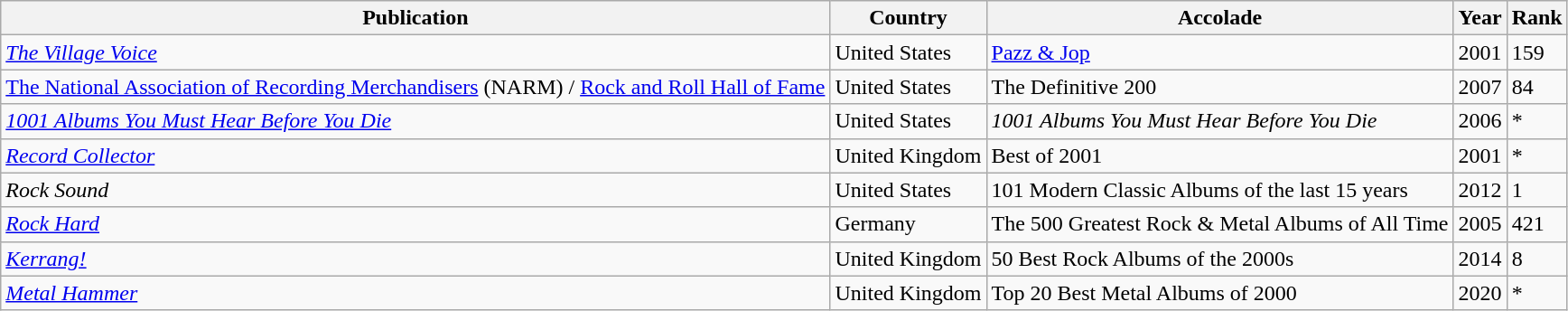<table class="wikitable">
<tr>
<th>Publication</th>
<th>Country</th>
<th>Accolade</th>
<th>Year</th>
<th>Rank</th>
</tr>
<tr>
<td><em><a href='#'>The Village Voice</a></em></td>
<td>United States</td>
<td><a href='#'>Pazz & Jop</a></td>
<td>2001</td>
<td>159</td>
</tr>
<tr>
<td><a href='#'>The National Association of Recording Merchandisers</a> (NARM) / <a href='#'>Rock and Roll Hall of Fame</a></td>
<td>United States</td>
<td>The Definitive 200</td>
<td>2007</td>
<td>84</td>
</tr>
<tr>
<td><em><a href='#'>1001 Albums You Must Hear Before You Die</a></em></td>
<td>United States</td>
<td><em>1001 Albums You Must Hear Before You Die</em></td>
<td>2006</td>
<td>*</td>
</tr>
<tr>
<td><em><a href='#'>Record Collector</a></em></td>
<td>United Kingdom</td>
<td>Best of 2001</td>
<td>2001</td>
<td>*</td>
</tr>
<tr>
<td><em>Rock Sound</em></td>
<td>United States</td>
<td>101 Modern Classic Albums of the last 15 years</td>
<td>2012</td>
<td>1</td>
</tr>
<tr>
<td><em><a href='#'>Rock Hard</a></em></td>
<td>Germany</td>
<td>The 500 Greatest Rock & Metal Albums of All Time</td>
<td>2005</td>
<td>421</td>
</tr>
<tr>
<td><em><a href='#'>Kerrang!</a></em></td>
<td>United Kingdom</td>
<td>50 Best Rock Albums of the 2000s</td>
<td>2014</td>
<td>8</td>
</tr>
<tr>
<td><em><a href='#'>Metal Hammer</a></em></td>
<td>United Kingdom</td>
<td>Top 20 Best Metal Albums of 2000</td>
<td>2020</td>
<td>*</td>
</tr>
</table>
